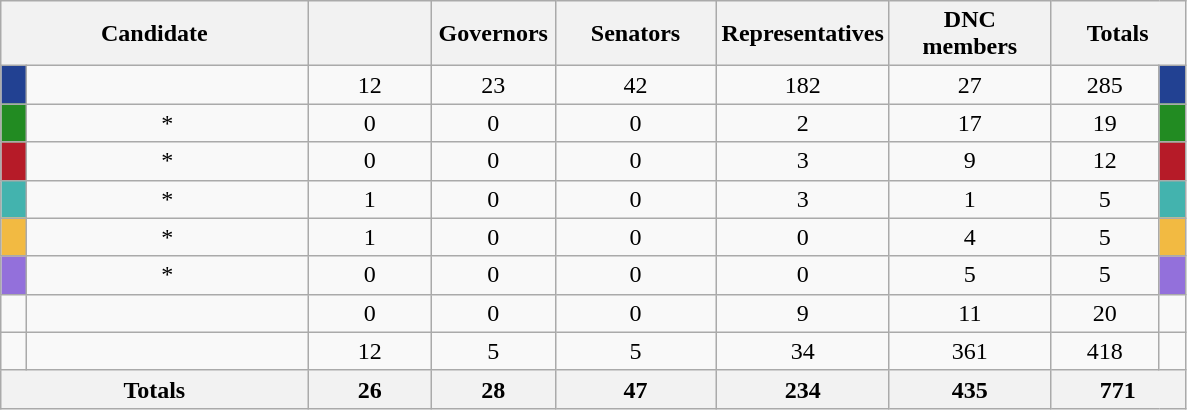<table class="wikitable sortable" style="text-align:center">
<tr>
<th colspan=2>Candidate</th>
<th style="width:75px;"></th>
<th style="width:75px;">Governors</th>
<th style="width:100px;">Senators</th>
<th style="width:100px;">Representatives</th>
<th style="width:100px;">DNC members</th>
<th colspan=2>Totals</th>
</tr>
<tr>
<td style="width:10px; background:#224192;"></td>
<td style="width:180px;"></td>
<td>12</td>
<td>23</td>
<td>42</td>
<td>182</td>
<td>27</td>
<td style="width:65px;">285</td>
<td style="width:10px; background:#224192;"></td>
</tr>
<tr>
<td style="background:#228B22;"></td>
<td> *</td>
<td>0</td>
<td>0</td>
<td>0</td>
<td>2</td>
<td>17</td>
<td>19</td>
<td style="background:#228B22;"></td>
</tr>
<tr>
<td style="background:#B61B28;"></td>
<td> *</td>
<td>0</td>
<td>0</td>
<td>0</td>
<td>3</td>
<td>9</td>
<td>12</td>
<td style="background:#B61B28;"></td>
</tr>
<tr>
<td style="background:#43B3AE;"></td>
<td> *</td>
<td>1</td>
<td>0</td>
<td>0</td>
<td>3</td>
<td>1</td>
<td>5</td>
<td style="background:#43B3AE;"></td>
</tr>
<tr>
<td style="background:#F2BA42;"></td>
<td> *</td>
<td>1</td>
<td>0</td>
<td>0</td>
<td>0</td>
<td>4</td>
<td>5</td>
<td style="background:#F2BA42;"></td>
</tr>
<tr>
<td style="background:#9370DB;"></td>
<td> *</td>
<td>0</td>
<td>0</td>
<td>0</td>
<td>0</td>
<td>5</td>
<td>5</td>
<td style="background:#9370DB;"></td>
</tr>
<tr>
<td></td>
<td></td>
<td>0</td>
<td>0</td>
<td>0</td>
<td>9</td>
<td>11</td>
<td>20</td>
<td></td>
</tr>
<tr>
<td></td>
<td></td>
<td>12</td>
<td>5</td>
<td>5</td>
<td>34</td>
<td>361</td>
<td>418</td>
<td></td>
</tr>
<tr>
<th colspan=2>Totals</th>
<th>26</th>
<th>28</th>
<th>47 </th>
<th>234 </th>
<th>435 </th>
<th colspan=2>771</th>
</tr>
</table>
